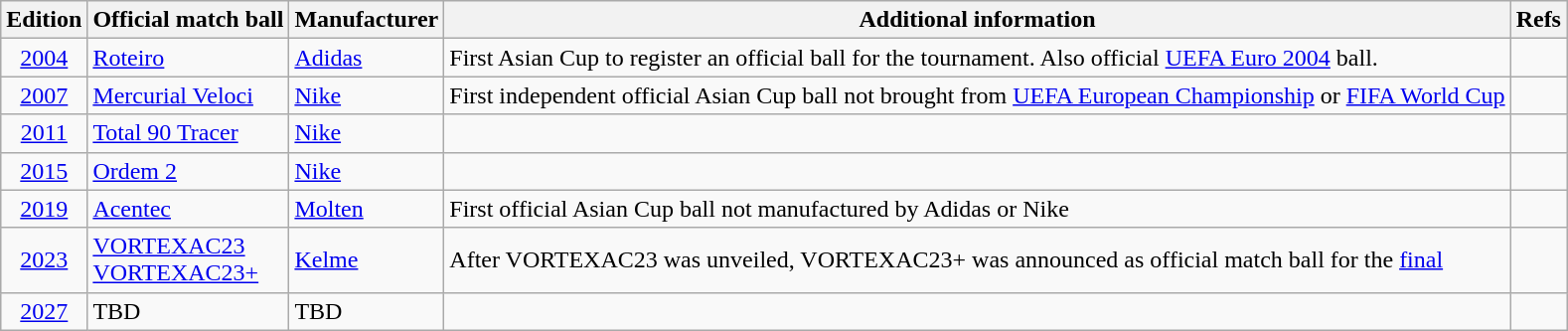<table class="wikitable" style="vertical-align:top;">
<tr>
<th>Edition</th>
<th>Official match ball</th>
<th>Manufacturer</th>
<th>Additional information</th>
<th>Refs</th>
</tr>
<tr>
<td align=center><a href='#'>2004</a></td>
<td><a href='#'>Roteiro</a></td>
<td><a href='#'>Adidas</a></td>
<td>First Asian Cup to register an official ball for the tournament. Also official <a href='#'>UEFA Euro 2004</a> ball.</td>
<td></td>
</tr>
<tr>
<td align=center><a href='#'>2007</a></td>
<td><a href='#'>Mercurial Veloci</a></td>
<td><a href='#'>Nike</a></td>
<td>First independent official Asian Cup ball not brought from <a href='#'>UEFA European Championship</a> or <a href='#'>FIFA World Cup</a></td>
<td></td>
</tr>
<tr>
<td align=center><a href='#'>2011</a></td>
<td><a href='#'>Total 90 Tracer</a></td>
<td><a href='#'>Nike</a></td>
<td></td>
<td></td>
</tr>
<tr>
<td align=center><a href='#'>2015</a></td>
<td><a href='#'>Ordem 2</a></td>
<td><a href='#'>Nike</a></td>
<td></td>
<td></td>
</tr>
<tr>
<td align=center><a href='#'>2019</a></td>
<td><a href='#'>Acentec</a></td>
<td><a href='#'>Molten</a></td>
<td>First official Asian Cup ball not manufactured by Adidas or Nike</td>
<td></td>
</tr>
<tr>
<td align=center><a href='#'>2023</a></td>
<td><a href='#'>VORTEXAC23</a><br><a href='#'>VORTEXAC23+</a></td>
<td><a href='#'>Kelme</a></td>
<td>After VORTEXAC23 was unveiled, VORTEXAC23+ was announced as official match ball for the <a href='#'>final</a></td>
<td></td>
</tr>
<tr>
<td align=center><a href='#'>2027</a></td>
<td>TBD</td>
<td>TBD</td>
<td></td>
<td></td>
</tr>
</table>
